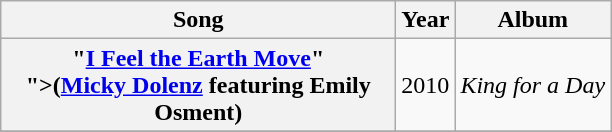<table class="wikitable plainrowheaders" style="text-align:center;">
<tr>
<th scope="col" style="width:16em;">Song</th>
<th scope="col">Year</th>
<th scope="col">Album</th>
</tr>
<tr>
<th scope="row">"<a href='#'>I Feel the Earth Move</a>"<br><span>">(<a href='#'>Micky Dolenz</a> featuring Emily Osment)</span></th>
<td>2010</td>
<td><em>King for a Day</em></td>
</tr>
<tr>
</tr>
</table>
